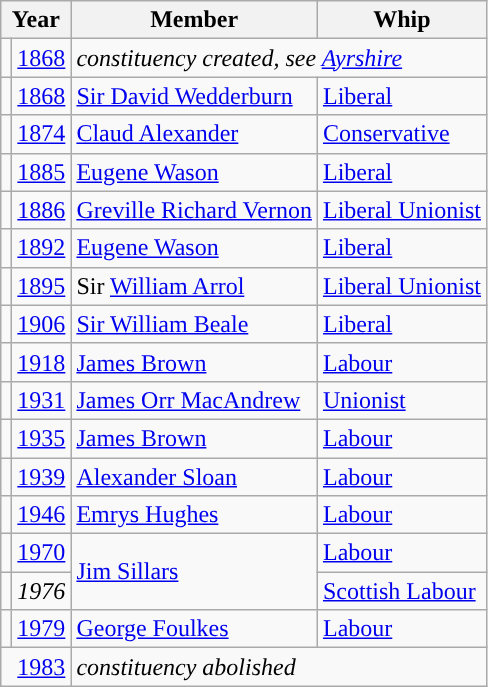<table class="wikitable">
<tr>
<th colspan="2">Year</th>
<th>Member</th>
<th>Whip</th>
</tr>
<tr>
<td></td>
<td><a href='#'>1868</a></td>
<td colspan="3"><em>constituency created, see <a href='#'>Ayrshire</a></em></td>
</tr>
<tr>
<td style="color:inherit;background-color: "></td>
<td><a href='#'>1868</a></td>
<td><a href='#'>Sir David Wedderburn</a></td>
<td><a href='#'>Liberal</a></td>
</tr>
<tr>
<td style="color:inherit;background-color: "></td>
<td><a href='#'>1874</a></td>
<td><a href='#'>Claud Alexander</a></td>
<td><a href='#'>Conservative</a></td>
</tr>
<tr>
<td style="color:inherit;background-color: "></td>
<td><a href='#'>1885</a></td>
<td><a href='#'>Eugene Wason</a></td>
<td><a href='#'>Liberal</a></td>
</tr>
<tr>
<td style="color:inherit;background-color: "></td>
<td><a href='#'>1886</a></td>
<td><a href='#'>Greville Richard Vernon</a></td>
<td><a href='#'>Liberal Unionist</a></td>
</tr>
<tr>
<td style="color:inherit;background-color: "></td>
<td><a href='#'>1892</a></td>
<td><a href='#'>Eugene Wason</a></td>
<td><a href='#'>Liberal</a></td>
</tr>
<tr>
<td style="color:inherit;background-color: "></td>
<td><a href='#'>1895</a></td>
<td>Sir <a href='#'>William Arrol</a></td>
<td><a href='#'>Liberal Unionist</a></td>
</tr>
<tr>
<td style="color:inherit;background-color: "></td>
<td><a href='#'>1906</a></td>
<td><a href='#'>Sir William Beale</a></td>
<td><a href='#'>Liberal</a></td>
</tr>
<tr>
<td style="color:inherit;background-color: "></td>
<td><a href='#'>1918</a></td>
<td><a href='#'>James Brown</a></td>
<td><a href='#'>Labour</a></td>
</tr>
<tr>
<td style="color:inherit;background-color: "></td>
<td><a href='#'>1931</a></td>
<td><a href='#'>James Orr MacAndrew</a></td>
<td><a href='#'>Unionist</a></td>
</tr>
<tr>
<td style="color:inherit;background-color: "></td>
<td><a href='#'>1935</a></td>
<td><a href='#'>James Brown</a></td>
<td><a href='#'>Labour</a></td>
</tr>
<tr>
<td style="color:inherit;background-color: "></td>
<td><a href='#'>1939</a></td>
<td><a href='#'>Alexander Sloan</a></td>
<td><a href='#'>Labour</a></td>
</tr>
<tr>
<td style="color:inherit;background-color: "></td>
<td><a href='#'>1946</a></td>
<td><a href='#'>Emrys Hughes</a></td>
<td><a href='#'>Labour</a></td>
</tr>
<tr>
<td style="color:inherit;background-color: "></td>
<td><a href='#'>1970</a></td>
<td rowspan="2"><a href='#'>Jim Sillars</a></td>
<td><a href='#'>Labour</a></td>
</tr>
<tr>
<td style="color:inherit;background-color: "></td>
<td><em>1976</em></td>
<td><a href='#'>Scottish Labour</a></td>
</tr>
<tr>
<td style="color:inherit;background-color: "></td>
<td><a href='#'>1979</a></td>
<td><a href='#'>George Foulkes</a></td>
<td><a href='#'>Labour</a></td>
</tr>
<tr>
<td colspan="2" align="right"><a href='#'>1983</a></td>
<td colspan="2"><em>constituency abolished</em></td>
</tr>
</table>
